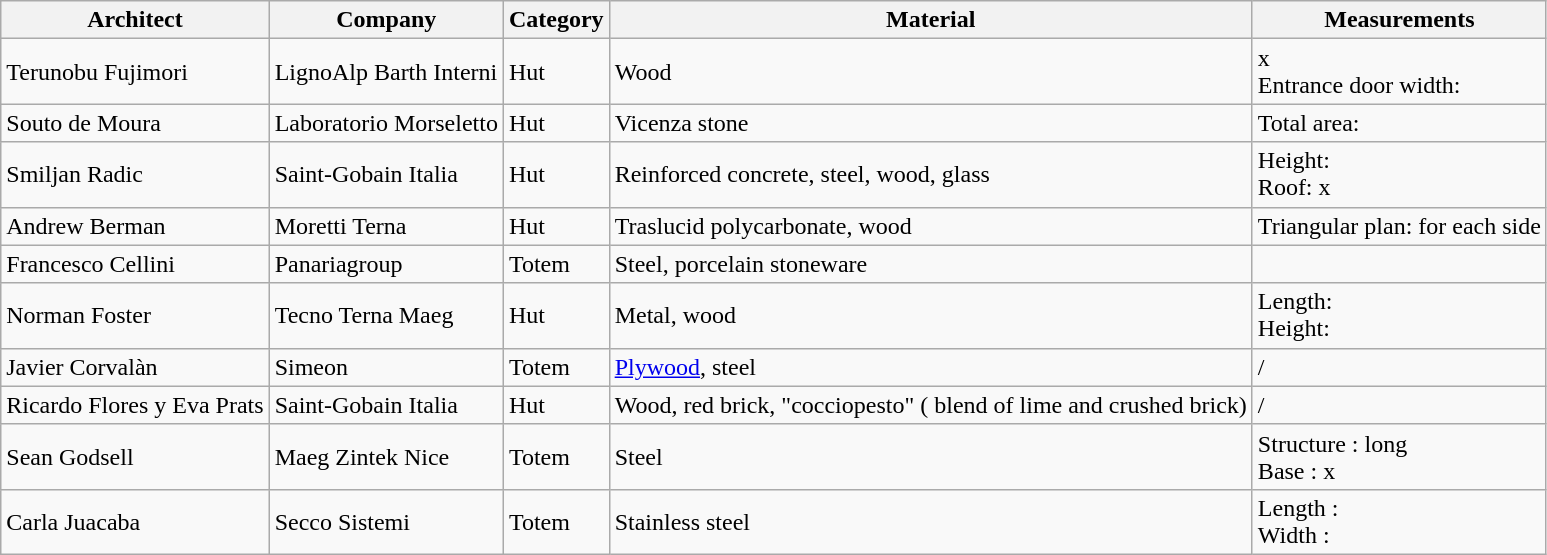<table class="wikitable">
<tr>
<th>Architect</th>
<th>Company</th>
<th>Category</th>
<th>Material</th>
<th>Measurements</th>
</tr>
<tr>
<td>Terunobu Fujimori</td>
<td>LignoAlp Barth Interni</td>
<td>Hut</td>
<td>Wood</td>
<td> x <br>Entrance door width: </td>
</tr>
<tr>
<td>Souto de Moura</td>
<td>Laboratorio Morseletto</td>
<td>Hut</td>
<td>Vicenza stone</td>
<td>Total area: </td>
</tr>
<tr>
<td>Smiljan Radic</td>
<td>Saint-Gobain Italia</td>
<td>Hut</td>
<td>Reinforced concrete, steel, wood, glass</td>
<td>Height: <br>Roof: x</td>
</tr>
<tr>
<td>Andrew Berman</td>
<td>Moretti Terna</td>
<td>Hut</td>
<td>Traslucid polycarbonate, wood</td>
<td>Triangular plan:   for each side</td>
</tr>
<tr>
<td>Francesco Cellini</td>
<td>Panariagroup</td>
<td>Totem</td>
<td>Steel, porcelain stoneware</td>
<td></td>
</tr>
<tr>
<td>Norman Foster</td>
<td>Tecno Terna Maeg</td>
<td>Hut</td>
<td>Metal, wood</td>
<td>Length: <br>Height: </td>
</tr>
<tr>
<td>Javier Corvalàn</td>
<td>Simeon</td>
<td>Totem</td>
<td><a href='#'>Plywood</a>, steel</td>
<td>/</td>
</tr>
<tr>
<td>Ricardo Flores y Eva Prats</td>
<td>Saint-Gobain Italia</td>
<td>Hut</td>
<td>Wood, red brick, "cocciopesto" ( blend of lime and crushed brick)</td>
<td>/</td>
</tr>
<tr>
<td>Sean Godsell</td>
<td>Maeg Zintek Nice</td>
<td>Totem</td>
<td>Steel</td>
<td>Structure :  long<br>Base :  x </td>
</tr>
<tr>
<td>Carla Juacaba</td>
<td>Secco Sistemi</td>
<td>Totem</td>
<td>Stainless steel</td>
<td>Length : <br>Width : </td>
</tr>
</table>
